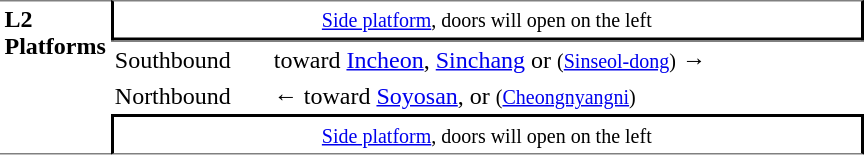<table table border=0 cellspacing=0 cellpadding=3>
<tr>
<td style="border-top:solid 1px gray;border-bottom:solid 1px gray;" width=50 rowspan=10 valign=top><strong>L2<br>Platforms</strong></td>
<td style="border-top:solid 1px gray;border-right:solid 2px black;border-left:solid 2px black;border-bottom:solid 2px black;text-align:center;" colspan=2><small><a href='#'>Side platform</a>, doors will open on the left</small></td>
</tr>
<tr>
<td style="border-bottom:solid 0px gray;border-top:solid 1px gray;" width=100>Southbound</td>
<td style="border-bottom:solid 0px gray;border-top:solid 1px gray;" width=390>  toward <a href='#'>Incheon</a>, <a href='#'>Sinchang</a> or  <small>(<a href='#'>Sinseol-dong</a>)</small> →</td>
</tr>
<tr>
<td>Northbound</td>
<td>←  toward <a href='#'>Soyosan</a>,  or  <small>(<a href='#'>Cheongnyangni</a>)</small></td>
</tr>
<tr>
<td style="border-top:solid 2px black;border-right:solid 2px black;border-left:solid 2px black;border-bottom:solid 1px gray;text-align:center;" colspan=2><small><a href='#'>Side platform</a>, doors will open on the left</small></td>
</tr>
</table>
